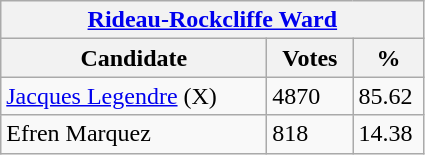<table class="wikitable">
<tr>
<th colspan="3"><a href='#'>Rideau-Rockcliffe Ward</a></th>
</tr>
<tr>
<th style="width: 170px">Candidate</th>
<th style="width: 50px">Votes</th>
<th style="width: 40px">%</th>
</tr>
<tr>
<td><a href='#'>Jacques Legendre</a> (X)</td>
<td>4870</td>
<td>85.62</td>
</tr>
<tr>
<td>Efren Marquez</td>
<td>818</td>
<td>14.38</td>
</tr>
</table>
